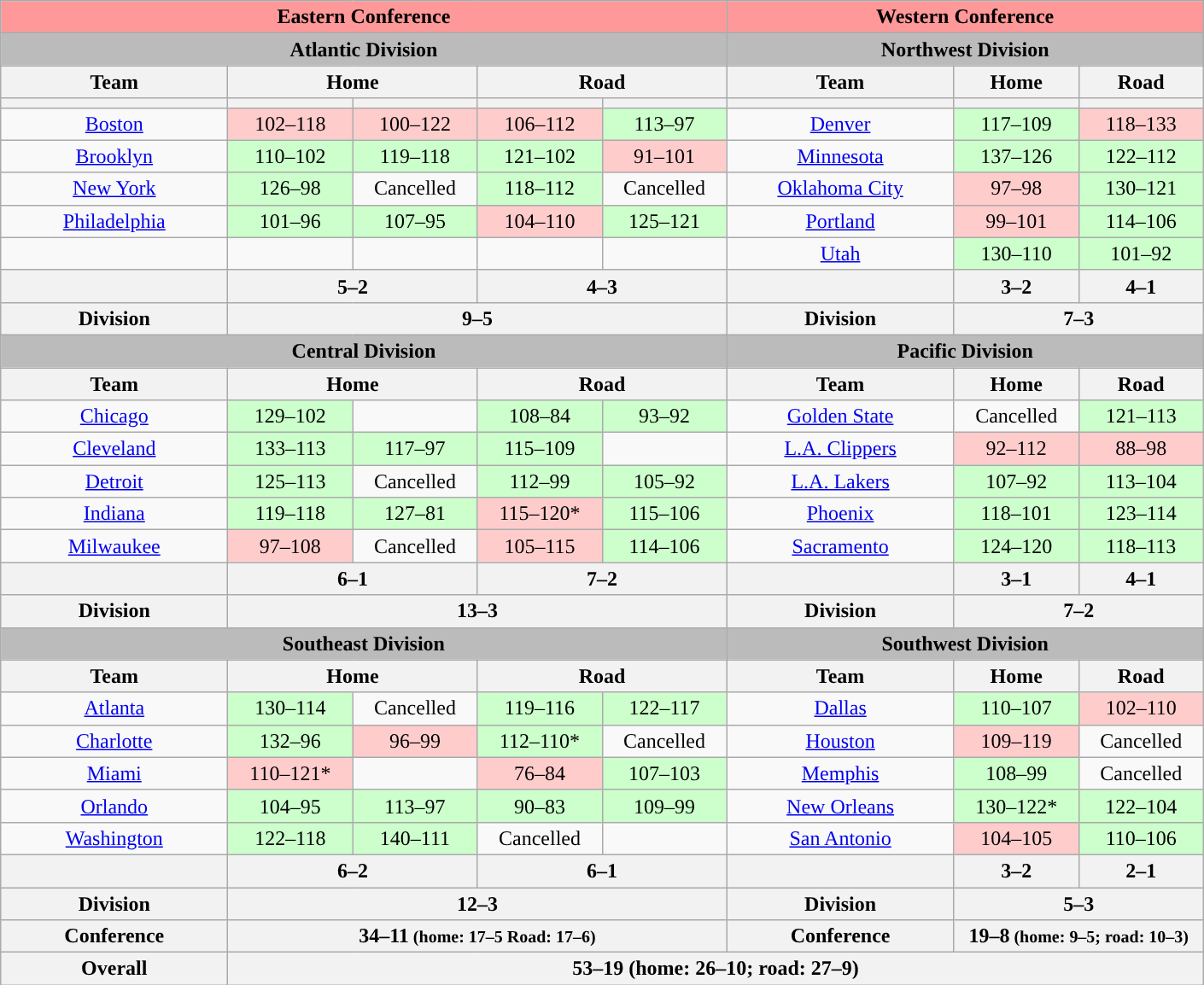<table class="wikitable" style="font-size: 100%; text-align:center;">
<tr>
<th colspan="5" style="background:#FF9999;">Eastern Conference</th>
<th colspan="3" style="background:#FF9999;">Western Conference</th>
</tr>
<tr>
<th colspan="5" style="background:#BBBBBB;">Atlantic Division</th>
<th colspan="3" style="background:#BBBBBB;">Northwest Division</th>
</tr>
<tr>
<th colspan="1">Team</th>
<th colspan="2">Home</th>
<th colspan="2">Road</th>
<th colspan="1">Team</th>
<th colspan="1">Home</th>
<th colspan="1">Road</th>
</tr>
<tr>
<th width=170></th>
<th width=90></th>
<th width=90></th>
<th width=90></th>
<th width=90></th>
<th width=170></th>
<th width=90></th>
<th width=90></th>
</tr>
<tr>
<td><a href='#'>Boston</a></td>
<td style="background:#fcc;">102–118</td>
<td style="background:#fcc;">100–122</td>
<td style="background:#fcc;">106–112</td>
<td style="background:#cfc;">113–97</td>
<td><a href='#'>Denver</a></td>
<td style="background:#cfc;">117–109</td>
<td style="background:#fcc;">118–133</td>
</tr>
<tr>
<td><a href='#'>Brooklyn</a></td>
<td style="background:#cfc;">110–102</td>
<td style="background:#cfc;">119–118</td>
<td style="background:#cfc;">121–102</td>
<td style="background:#fcc;">91–101</td>
<td><a href='#'>Minnesota</a></td>
<td style="background:#cfc;">137–126</td>
<td style="background:#cfc;">122–112</td>
</tr>
<tr>
<td><a href='#'>New York</a></td>
<td style="background:#cfc;">126–98</td>
<td>Cancelled</td>
<td style="background:#cfc;">118–112</td>
<td>Cancelled</td>
<td><a href='#'>Oklahoma City</a></td>
<td style="background:#fcc;">97–98</td>
<td style="background:#cfc;">130–121</td>
</tr>
<tr>
<td><a href='#'>Philadelphia</a></td>
<td style="background:#cfc;">101–96</td>
<td style="background:#cfc;">107–95</td>
<td style="background:#fcc;">104–110</td>
<td style="background:#cfc;">125–121</td>
<td><a href='#'>Portland</a></td>
<td style="background:#fcc;">99–101</td>
<td style="background:#cfc;">114–106</td>
</tr>
<tr>
<td></td>
<td></td>
<td></td>
<td></td>
<td></td>
<td><a href='#'>Utah</a></td>
<td style="background:#cfc;">130–110</td>
<td style="background:#cfc;">101–92</td>
</tr>
<tr>
<th colspan="1"></th>
<th colspan="2">5–2</th>
<th colspan="2">4–3</th>
<th colspan="1"></th>
<th colspan="1">3–2</th>
<th colspan="1">4–1</th>
</tr>
<tr>
<th colspan="1">Division</th>
<th colspan="4">9–5</th>
<th colspan="1">Division</th>
<th colspan="2">7–3</th>
</tr>
<tr>
<th colspan="5" style="background:#BBBBBB;">Central Division</th>
<th colspan="3" style="background:#BBBBBB;">Pacific Division</th>
</tr>
<tr>
<th colspan="1">Team</th>
<th colspan="2">Home</th>
<th colspan="2">Road</th>
<th colspan="1">Team</th>
<th colspan="1">Home</th>
<th colspan="1">Road</th>
</tr>
<tr>
<td><a href='#'>Chicago</a></td>
<td style="background:#cfc;">129–102</td>
<td></td>
<td style="background:#cfc;">108–84</td>
<td style="background:#cfc;">93–92</td>
<td><a href='#'>Golden State</a></td>
<td>Cancelled</td>
<td style="background:#cfc">121–113</td>
</tr>
<tr>
<td><a href='#'>Cleveland</a></td>
<td style="background:#cfc;">133–113</td>
<td style="background:#cfc;">117–97</td>
<td style="background:#cfc;">115–109</td>
<td></td>
<td><a href='#'>L.A. Clippers</a></td>
<td style="background:#fcc;">92–112</td>
<td style="background:#fcc;">88–98</td>
</tr>
<tr>
<td><a href='#'>Detroit</a></td>
<td style="background:#cfc;">125–113</td>
<td>Cancelled</td>
<td style="background:#cfc;">112–99</td>
<td style="background:#cfc;">105–92</td>
<td><a href='#'>L.A. Lakers</a></td>
<td style="background:#cfc;">107–92</td>
<td style="background:#cfc;">113–104</td>
</tr>
<tr>
<td><a href='#'>Indiana</a></td>
<td style="background:#cfc;">119–118</td>
<td style="background:#cfc;">127–81</td>
<td style="background:#fcc;">115–120*</td>
<td style="background:#cfc;">115–106</td>
<td><a href='#'>Phoenix</a></td>
<td style="background:#cfc;">118–101</td>
<td style="background:#cfc;">123–114</td>
</tr>
<tr>
<td><a href='#'>Milwaukee</a></td>
<td style="background:#fcc;">97–108</td>
<td>Cancelled</td>
<td style="background:#fcc;">105–115</td>
<td style="background:#cfc;">114–106</td>
<td><a href='#'>Sacramento</a></td>
<td style="background:#cfc;">124–120</td>
<td style="background:#cfc;">118–113</td>
</tr>
<tr>
<th colspan="1"></th>
<th colspan="2">6–1</th>
<th colspan="2">7–2</th>
<th colspan="1"></th>
<th colspan="1">3–1</th>
<th colspan="1">4–1</th>
</tr>
<tr>
<th colspan="1">Division</th>
<th colspan="4">13–3</th>
<th colspan="1">Division</th>
<th colspan="2">7–2</th>
</tr>
<tr>
<th colspan="5" style="background:#BBBBBB;">Southeast Division</th>
<th colspan="3" style="background:#BBBBBB;">Southwest Division</th>
</tr>
<tr>
<th colspan="1">Team</th>
<th colspan="2">Home</th>
<th colspan="2">Road</th>
<th colspan="1">Team</th>
<th colspan="1">Home</th>
<th colspan="1">Road</th>
</tr>
<tr>
<td><a href='#'>Atlanta</a></td>
<td style="background:#cfc;">130–114</td>
<td>Cancelled</td>
<td style="background:#cfc;">119–116</td>
<td style="background:#cfc;">122–117</td>
<td><a href='#'>Dallas</a></td>
<td style="background:#cfc;">110–107</td>
<td style="background:#fcc;">102–110</td>
</tr>
<tr>
<td><a href='#'>Charlotte</a></td>
<td style="background:#cfc;">132–96</td>
<td style="background:#fcc;">96–99</td>
<td style="background:#cfc;">112–110*</td>
<td>Cancelled</td>
<td><a href='#'>Houston</a></td>
<td style="background:#fcc;">109–119</td>
<td>Cancelled</td>
</tr>
<tr>
<td><a href='#'>Miami</a></td>
<td style="background:#fcc;">110–121*</td>
<td></td>
<td style="background:#fcc;">76–84</td>
<td style="background:#cfc;">107–103</td>
<td><a href='#'>Memphis</a></td>
<td style="background:#cfc;">108–99</td>
<td>Cancelled</td>
</tr>
<tr>
<td><a href='#'>Orlando</a></td>
<td style="background:#cfc;">104–95</td>
<td style="background:#cfc;">113–97</td>
<td style="background:#cfc;">90–83</td>
<td style="background:#cfc;">109–99</td>
<td><a href='#'>New Orleans</a></td>
<td style="background:#cfc">130–122*</td>
<td style="background:#cfc">122–104</td>
</tr>
<tr>
<td><a href='#'>Washington</a></td>
<td style="background:#cfc;">122–118</td>
<td style="background:#cfc;">140–111</td>
<td>Cancelled</td>
<td></td>
<td><a href='#'>San Antonio</a></td>
<td style="background:#fcc;">104–105</td>
<td style="background:#cfc;">110–106</td>
</tr>
<tr>
<th colspan="1"></th>
<th colspan="2">6–2</th>
<th colspan="2">6–1</th>
<th colspan="1"></th>
<th colspan="1">3–2</th>
<th colspan="1">2–1</th>
</tr>
<tr>
<th colspan="1">Division</th>
<th colspan="4">12–3</th>
<th colspan="1">Division</th>
<th colspan="2">5–3</th>
</tr>
<tr>
<th colspan="1">Conference</th>
<th colspan="4">34–11<small> (home: 17–5 Road: 17–6)</small></th>
<th colspan="1">Conference</th>
<th colspan="2">19–8<small> (home: 9–5; road: 10–3)</small></th>
</tr>
<tr>
<th colspan="1">Overall</th>
<th colspan="7">53–19 (home: 26–10; road: 27–9)</th>
</tr>
</table>
